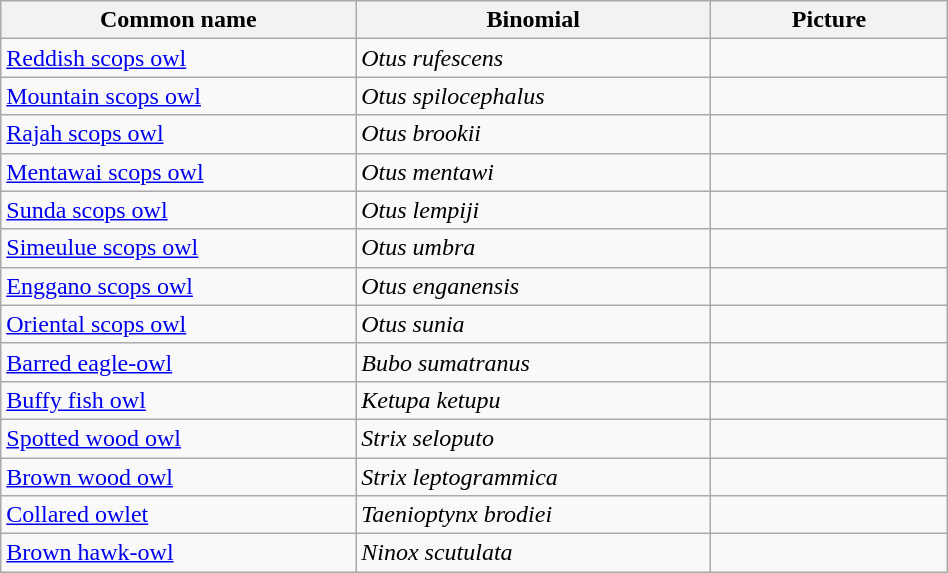<table width=50% class="wikitable">
<tr>
<th width=30%>Common name</th>
<th width=30%>Binomial</th>
<th width=20%>Picture</th>
</tr>
<tr>
<td><a href='#'>Reddish scops owl</a></td>
<td><em>Otus rufescens</em></td>
<td></td>
</tr>
<tr>
<td><a href='#'>Mountain scops owl</a></td>
<td><em>Otus spilocephalus</em></td>
<td></td>
</tr>
<tr>
<td><a href='#'>Rajah scops owl</a></td>
<td><em>Otus brookii</em></td>
<td></td>
</tr>
<tr>
<td><a href='#'>Mentawai scops owl</a></td>
<td><em>Otus mentawi</em></td>
<td></td>
</tr>
<tr>
<td><a href='#'>Sunda scops owl</a></td>
<td><em>Otus lempiji</em></td>
<td></td>
</tr>
<tr>
<td><a href='#'>Simeulue scops owl</a></td>
<td><em>Otus umbra</em></td>
<td></td>
</tr>
<tr>
<td><a href='#'>Enggano scops owl</a></td>
<td><em>Otus enganensis</em></td>
<td></td>
</tr>
<tr>
<td><a href='#'>Oriental scops owl</a></td>
<td><em>Otus sunia</em></td>
<td></td>
</tr>
<tr>
<td><a href='#'>Barred eagle-owl</a></td>
<td><em>Bubo sumatranus</em></td>
<td></td>
</tr>
<tr>
<td><a href='#'>Buffy fish owl</a></td>
<td><em>Ketupa ketupu</em></td>
<td></td>
</tr>
<tr>
<td><a href='#'>Spotted wood owl</a></td>
<td><em>Strix seloputo</em></td>
<td></td>
</tr>
<tr>
<td><a href='#'>Brown wood owl</a></td>
<td><em>Strix leptogrammica</em></td>
<td></td>
</tr>
<tr>
<td><a href='#'>Collared owlet</a></td>
<td><em>Taenioptynx brodiei</em></td>
<td></td>
</tr>
<tr>
<td><a href='#'>Brown hawk-owl</a></td>
<td><em>Ninox scutulata</em></td>
<td></td>
</tr>
</table>
